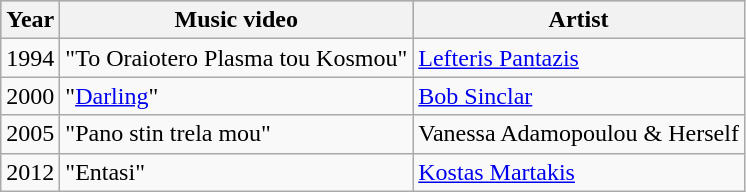<table class="wikitable">
<tr style="background:#b0c4de; text-align:center;">
<th>Year</th>
<th>Music video</th>
<th>Artist</th>
</tr>
<tr>
<td>1994</td>
<td>"To Oraiotero Plasma tou Kosmou"</td>
<td><a href='#'>Lefteris Pantazis</a></td>
</tr>
<tr>
<td>2000</td>
<td>"<a href='#'>Darling</a>"</td>
<td><a href='#'>Bob Sinclar</a></td>
</tr>
<tr>
<td>2005</td>
<td>"Pano stin trela mou"</td>
<td>Vanessa Adamopoulou & Herself</td>
</tr>
<tr>
<td>2012</td>
<td>"Entasi"</td>
<td><a href='#'>Kostas Martakis</a></td>
</tr>
</table>
